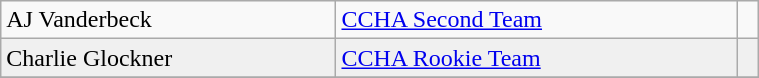<table class="wikitable" width=40%>
<tr>
<td>AJ Vanderbeck</td>
<td rowspan=1><a href='#'>CCHA Second Team</a></td>
<td rowspan=1></td>
</tr>
<tr bgcolor=f0f0f0>
<td>Charlie Glockner</td>
<td rowspan=1><a href='#'>CCHA Rookie Team</a></td>
<td rowspan=1></td>
</tr>
<tr>
</tr>
</table>
